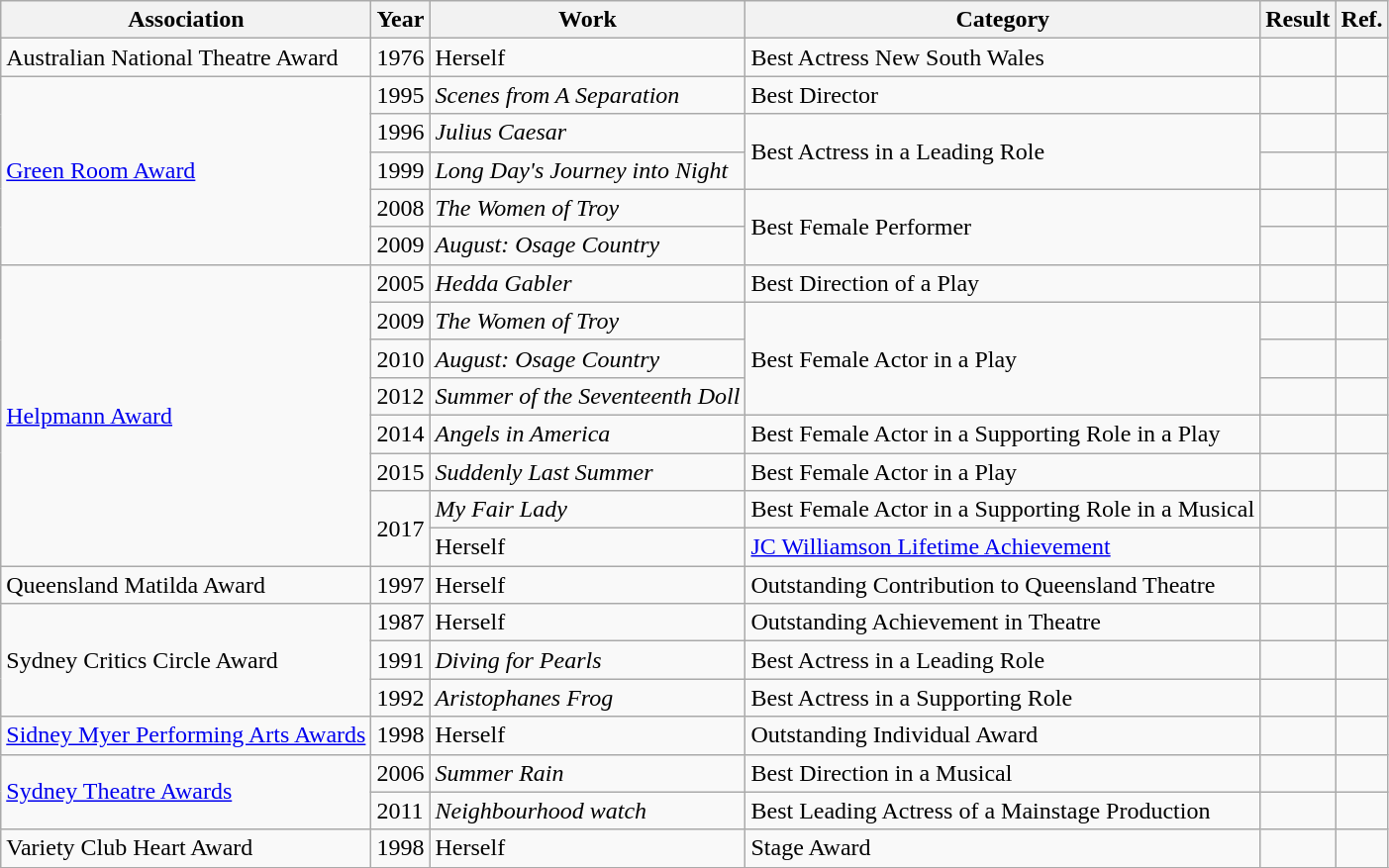<table class="wikitable">
<tr>
<th>Association</th>
<th>Year</th>
<th>Work</th>
<th>Category</th>
<th>Result</th>
<th>Ref.</th>
</tr>
<tr>
<td rowspan="1">Australian National Theatre Award</td>
<td rowspan="1">1976</td>
<td rowspan="1">Herself</td>
<td>Best Actress New South Wales</td>
<td></td>
<td></td>
</tr>
<tr>
<td rowspan="5"><a href='#'>Green Room Award</a></td>
<td rowspan="1">1995</td>
<td rowspan="1"><em>Scenes from A Separation</em></td>
<td>Best Director</td>
<td></td>
<td></td>
</tr>
<tr>
<td rowspan="1">1996</td>
<td rowspan="1"><em>Julius Caesar</em></td>
<td rowspan="2">Best Actress in a Leading Role</td>
<td></td>
<td></td>
</tr>
<tr>
<td rowspan="1">1999</td>
<td rowspan="1"><em>Long Day's Journey into Night</em></td>
<td></td>
<td></td>
</tr>
<tr>
<td rowspan="1">2008</td>
<td rowspan="1"><em>The Women of Troy</em></td>
<td rowspan="2">Best Female Performer</td>
<td></td>
<td></td>
</tr>
<tr>
<td rowspan="1">2009</td>
<td rowspan="1"><em>August: Osage Country</em></td>
<td></td>
<td></td>
</tr>
<tr>
<td rowspan="8"><a href='#'>Helpmann Award</a></td>
<td rowspan="1">2005</td>
<td rowspan="1"><em>Hedda Gabler</em></td>
<td>Best Direction of a Play</td>
<td></td>
<td></td>
</tr>
<tr>
<td rowspan="1">2009</td>
<td rowspan="1"><em>The Women of Troy</em></td>
<td rowspan="3">Best Female Actor in a Play</td>
<td></td>
<td></td>
</tr>
<tr>
<td rowspan="1">2010</td>
<td rowspan="1"><em>August: Osage Country</em></td>
<td></td>
<td></td>
</tr>
<tr>
<td rowspan="1">2012</td>
<td rowspan="1"><em>Summer of the Seventeenth Doll</em></td>
<td></td>
<td></td>
</tr>
<tr>
<td rowspan="1">2014</td>
<td rowspan="1"><em>Angels in America</em></td>
<td rowspan="1">Best Female Actor in a Supporting Role in a Play</td>
<td></td>
<td></td>
</tr>
<tr>
<td rowspan="1">2015</td>
<td rowspan="1"><em>Suddenly Last Summer</em></td>
<td rowspan="1">Best Female Actor in a Play</td>
<td></td>
<td></td>
</tr>
<tr>
<td rowspan="2">2017</td>
<td rowspan="1"><em>My Fair Lady</em></td>
<td rowspan="1">Best Female Actor in a Supporting Role in a Musical</td>
<td></td>
<td></td>
</tr>
<tr>
<td rowspan="1">Herself</td>
<td rowspan="1"><a href='#'>JC Williamson Lifetime Achievement</a></td>
<td></td>
<td></td>
</tr>
<tr>
<td rowspan="1">Queensland Matilda Award</td>
<td rowspan="1">1997</td>
<td rowspan="1">Herself</td>
<td>Outstanding Contribution to Queensland Theatre</td>
<td></td>
<td></td>
</tr>
<tr>
<td rowspan="3">Sydney Critics Circle Award</td>
<td rowspan="1">1987</td>
<td rowspan="1">Herself</td>
<td>Outstanding Achievement in Theatre</td>
<td></td>
<td></td>
</tr>
<tr>
<td rowspan="1">1991</td>
<td rowspan="1"><em>Diving for Pearls</em></td>
<td>Best Actress in a Leading Role</td>
<td></td>
<td></td>
</tr>
<tr>
<td rowspan="1">1992</td>
<td rowspan="1"><em>Aristophanes Frog</em></td>
<td>Best Actress in a Supporting Role</td>
<td></td>
<td></td>
</tr>
<tr>
<td rowspan="1"><a href='#'>Sidney Myer Performing Arts Awards</a></td>
<td rowspan="1">1998</td>
<td rowspan="1">Herself</td>
<td>Outstanding Individual Award</td>
<td></td>
<td></td>
</tr>
<tr>
<td rowspan="2"><a href='#'>Sydney Theatre Awards</a></td>
<td rowspan="1">2006</td>
<td rowspan="1"><em>Summer Rain</em></td>
<td>Best Direction in a Musical</td>
<td></td>
<td></td>
</tr>
<tr>
<td rowspan="1">2011</td>
<td rowspan="1"><em>Neighbourhood watch</em></td>
<td>Best Leading Actress of a Mainstage Production</td>
<td></td>
<td></td>
</tr>
<tr>
<td rowspan="1">Variety Club Heart Award</td>
<td rowspan="1">1998</td>
<td rowspan="1">Herself</td>
<td>Stage Award</td>
<td></td>
<td></td>
</tr>
<tr>
</tr>
</table>
